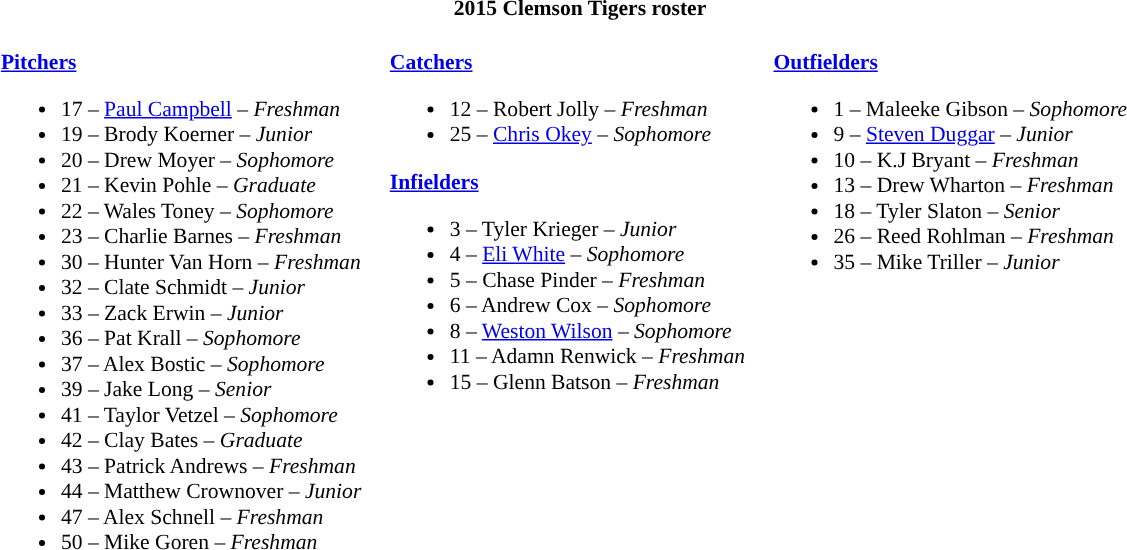<table class="toccolours" style="border-collapse:collapse; font-size:90%;">
<tr>
<th colspan="9">2015 Clemson Tigers roster</th>
</tr>
<tr>
</tr>
<tr>
<td width="03"> </td>
<td valign="top"><br><strong><a href='#'>Pitchers</a></strong><ul><li>17 – <a href='#'>Paul Campbell</a> – <em>Freshman</em></li><li>19 – Brody Koerner – <em>Junior</em></li><li>20 – Drew Moyer – <em>Sophomore</em></li><li>21 – Kevin Pohle – <em> Graduate</em></li><li>22 – Wales Toney – <em> Sophomore</em></li><li>23 – Charlie Barnes – <em>Freshman</em></li><li>30 – Hunter Van Horn – <em>Freshman</em></li><li>32 – Clate Schmidt – <em>Junior</em></li><li>33 – Zack Erwin – <em>Junior</em></li><li>36 – Pat Krall – <em>Sophomore</em></li><li>37 – Alex Bostic – <em>Sophomore</em></li><li>39 – Jake Long – <em> Senior</em></li><li>41 – Taylor Vetzel – <em> Sophomore</em></li><li>42 – Clay Bates – <em> Graduate</em></li><li>43 – Patrick Andrews – <em> Freshman</em></li><li>44 – Matthew Crownover – <em>Junior</em></li><li>47 – Alex Schnell – <em>Freshman</em></li><li>50 – Mike Goren – <em>Freshman</em></li></ul></td>
<td width="15"> </td>
<td valign="top"><br><strong><a href='#'>Catchers</a></strong><ul><li>12 – Robert Jolly – <em>Freshman</em></li><li>25 – <a href='#'>Chris Okey</a> – <em>Sophomore</em></li></ul><strong><a href='#'>Infielders</a></strong><ul><li>3 – Tyler Krieger – <em>Junior</em></li><li>4 – <a href='#'>Eli White</a> – <em>Sophomore</em></li><li>5 – Chase Pinder – <em>Freshman</em></li><li>6 – Andrew Cox – <em> Sophomore</em></li><li>8 – <a href='#'>Weston Wilson</a> – <em>Sophomore</em></li><li>11 – Adamn Renwick – <em>Freshman</em></li><li>15 – Glenn Batson – <em> Freshman</em></li></ul></td>
<td width="15"> </td>
<td valign="top"><br><strong><a href='#'>Outfielders</a></strong><ul><li>1 – Maleeke Gibson – <em> Sophomore</em></li><li>9 – <a href='#'>Steven Duggar</a> – <em>Junior</em></li><li>10 – K.J Bryant – <em>Freshman</em></li><li>13 – Drew Wharton – <em>Freshman</em></li><li>18 – Tyler Slaton – <em>Senior</em></li><li>26 – Reed Rohlman – <em> Freshman</em></li><li>35 – Mike Triller – <em> Junior</em></li></ul></td>
<td width="25"> </td>
</tr>
</table>
